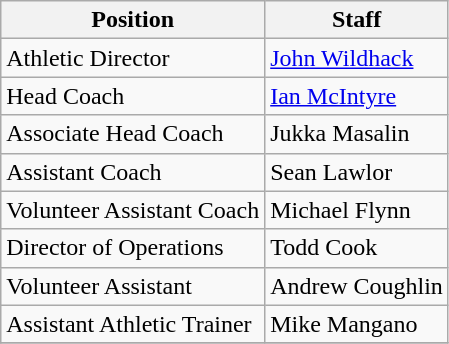<table class="wikitable">
<tr>
<th>Position</th>
<th>Staff</th>
</tr>
<tr>
<td>Athletic Director</td>
<td><a href='#'>John Wildhack</a></td>
</tr>
<tr>
<td>Head Coach</td>
<td><a href='#'>Ian McIntyre</a></td>
</tr>
<tr>
<td>Associate Head Coach</td>
<td>Jukka Masalin</td>
</tr>
<tr>
<td>Assistant Coach</td>
<td>Sean Lawlor</td>
</tr>
<tr>
<td>Volunteer Assistant Coach</td>
<td>Michael Flynn</td>
</tr>
<tr>
<td>Director of Operations</td>
<td>Todd Cook</td>
</tr>
<tr>
<td>Volunteer Assistant</td>
<td>Andrew Coughlin</td>
</tr>
<tr>
<td>Assistant Athletic Trainer</td>
<td>Mike Mangano</td>
</tr>
<tr>
</tr>
</table>
